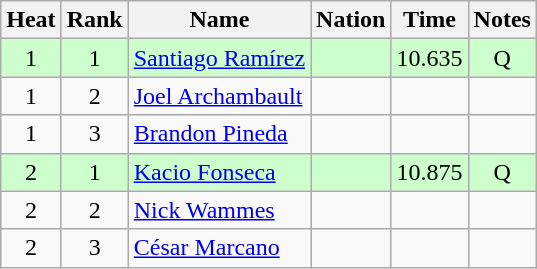<table class="wikitable sortable" style="text-align:center">
<tr>
<th>Heat</th>
<th>Rank</th>
<th>Name</th>
<th>Nation</th>
<th>Time</th>
<th>Notes</th>
</tr>
<tr bgcolor=ccffcc>
<td>1</td>
<td>1</td>
<td align=left><a href='#'>Santiago Ramírez</a></td>
<td align=left></td>
<td>10.635</td>
<td>Q</td>
</tr>
<tr>
<td>1</td>
<td>2</td>
<td align=left><a href='#'>Joel Archambault</a></td>
<td align=left></td>
<td></td>
<td></td>
</tr>
<tr>
<td>1</td>
<td>3</td>
<td align=left><a href='#'>Brandon Pineda</a></td>
<td align=left></td>
<td></td>
<td></td>
</tr>
<tr bgcolor=ccffcc>
<td>2</td>
<td>1</td>
<td align=left><a href='#'>Kacio Fonseca</a></td>
<td align=left></td>
<td>10.875</td>
<td>Q</td>
</tr>
<tr>
<td>2</td>
<td>2</td>
<td align=left><a href='#'>Nick Wammes</a></td>
<td align=left></td>
<td></td>
<td></td>
</tr>
<tr>
<td>2</td>
<td>3</td>
<td align=left><a href='#'>César Marcano</a></td>
<td align=left></td>
<td></td>
<td></td>
</tr>
</table>
